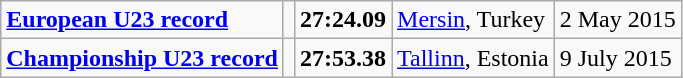<table class="wikitable">
<tr>
<td><strong><a href='#'>European U23 record</a></strong></td>
<td></td>
<td><strong>27:24.09</strong></td>
<td><a href='#'>Mersin</a>, Turkey</td>
<td>2 May 2015</td>
</tr>
<tr>
<td><strong><a href='#'>Championship U23 record</a></strong></td>
<td></td>
<td><strong>27:53.38</strong></td>
<td><a href='#'>Tallinn</a>, Estonia</td>
<td>9 July 2015</td>
</tr>
</table>
